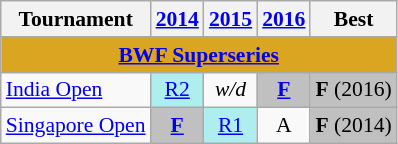<table class="wikitable" style="font-size: 90%; text-align:center">
<tr>
<th>Tournament</th>
<th><a href='#'>2014</a></th>
<th><a href='#'>2015</a></th>
<th><a href='#'>2016</a></th>
<th>Best</th>
</tr>
<tr bgcolor=DAA520>
<td colspan="5" align=center><strong><a href='#'>BWF Superseries</a></strong></td>
</tr>
<tr>
<td align=left><a href='#'>India Open</a></td>
<td bgcolor=AFEEEE><a href='#'>R2</a></td>
<td><em>w/d</em></td>
<td bgcolor=Silver><a href='#'><strong>F</strong></a></td>
<td bgcolor=Silver><strong>F</strong> (2016)</td>
</tr>
<tr>
<td align=left><a href='#'>Singapore Open</a></td>
<td bgcolor=Silver><a href='#'><strong>F</strong></a></td>
<td bgcolor=AFEEEE><a href='#'>R1</a></td>
<td>A</td>
<td bgcolor=Silver><strong>F</strong> (2014)</td>
</tr>
</table>
